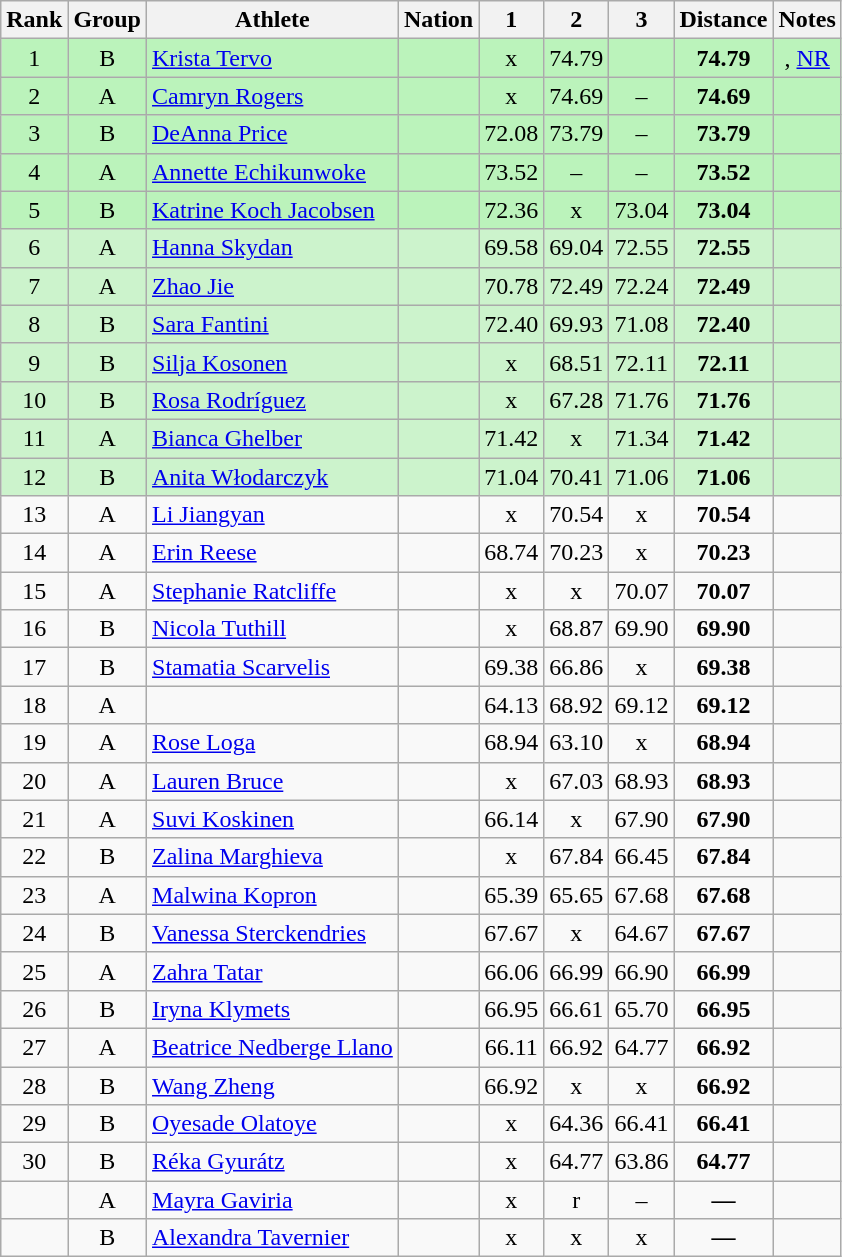<table class="wikitable sortable" style="text-align:center;">
<tr>
<th>Rank</th>
<th>Group</th>
<th>Athlete</th>
<th>Nation</th>
<th>1</th>
<th>2</th>
<th>3</th>
<th>Distance</th>
<th>Notes</th>
</tr>
<tr bgcolor=bbf3bb>
<td>1</td>
<td>B</td>
<td align="left"><a href='#'>Krista Tervo</a></td>
<td align="left"></td>
<td>x</td>
<td>74.79</td>
<td></td>
<td><strong>74.79</strong></td>
<td>, <a href='#'>NR</a></td>
</tr>
<tr bgcolor=bbf3bb>
<td>2</td>
<td>A</td>
<td align="left"><a href='#'>Camryn Rogers</a></td>
<td align="left"></td>
<td>x</td>
<td>74.69</td>
<td>–</td>
<td><strong>74.69</strong></td>
<td></td>
</tr>
<tr bgcolor=bbf3bb>
<td>3</td>
<td>B</td>
<td align="left"><a href='#'>DeAnna Price</a></td>
<td align="left"></td>
<td>72.08</td>
<td>73.79</td>
<td>–</td>
<td><strong>73.79</strong></td>
<td></td>
</tr>
<tr bgcolor=bbf3bb>
<td>4</td>
<td>A</td>
<td align="left"><a href='#'>Annette Echikunwoke</a></td>
<td align="left"></td>
<td>73.52</td>
<td>–</td>
<td>–</td>
<td><strong>73.52</strong></td>
<td></td>
</tr>
<tr bgcolor=bbf3bb>
<td>5</td>
<td>B</td>
<td align="left"><a href='#'>Katrine Koch Jacobsen</a></td>
<td align="left"></td>
<td>72.36</td>
<td>x</td>
<td>73.04</td>
<td><strong>73.04</strong></td>
<td></td>
</tr>
<tr bgcolor=ccf3cc>
<td>6</td>
<td>A</td>
<td align="left"><a href='#'>Hanna Skydan</a></td>
<td align="left"></td>
<td>69.58</td>
<td>69.04</td>
<td>72.55</td>
<td><strong>72.55</strong></td>
<td></td>
</tr>
<tr bgcolor=ccf3cc>
<td>7</td>
<td>A</td>
<td align="left"><a href='#'>Zhao Jie</a></td>
<td align="left"></td>
<td>70.78</td>
<td>72.49</td>
<td>72.24</td>
<td><strong>72.49</strong></td>
<td></td>
</tr>
<tr bgcolor=ccf3cc>
<td>8</td>
<td>B</td>
<td align="left"><a href='#'>Sara Fantini</a></td>
<td align="left"></td>
<td>72.40</td>
<td>69.93</td>
<td>71.08</td>
<td><strong>72.40</strong></td>
<td></td>
</tr>
<tr bgcolor=ccf3cc>
<td>9</td>
<td>B</td>
<td align="left"><a href='#'>Silja Kosonen</a></td>
<td align="left"></td>
<td>x</td>
<td>68.51</td>
<td>72.11</td>
<td><strong>72.11</strong></td>
<td></td>
</tr>
<tr bgcolor=ccf3cc>
<td>10</td>
<td>B</td>
<td align="left"><a href='#'>Rosa Rodríguez</a></td>
<td align="left"></td>
<td>x</td>
<td>67.28</td>
<td>71.76</td>
<td><strong>71.76</strong></td>
<td></td>
</tr>
<tr bgcolor=ccf3cc>
<td>11</td>
<td>A</td>
<td align="left"><a href='#'>Bianca Ghelber</a></td>
<td align="left"></td>
<td>71.42</td>
<td>x</td>
<td>71.34</td>
<td><strong>71.42</strong></td>
<td></td>
</tr>
<tr bgcolor=ccf3cc>
<td>12</td>
<td>B</td>
<td align="left"><a href='#'>Anita Włodarczyk</a></td>
<td align="left"></td>
<td>71.04</td>
<td>70.41</td>
<td>71.06</td>
<td><strong>71.06</strong></td>
<td></td>
</tr>
<tr>
<td>13</td>
<td>A</td>
<td align="left"><a href='#'>Li Jiangyan</a></td>
<td align="left"></td>
<td>x</td>
<td>70.54</td>
<td>x</td>
<td><strong>70.54</strong></td>
<td></td>
</tr>
<tr>
<td>14</td>
<td>A</td>
<td align="left"><a href='#'>Erin Reese</a></td>
<td align="left"></td>
<td>68.74</td>
<td>70.23</td>
<td>x</td>
<td><strong>70.23</strong></td>
<td></td>
</tr>
<tr>
<td>15</td>
<td>A</td>
<td align="left"><a href='#'>Stephanie Ratcliffe</a></td>
<td align="left"></td>
<td>x</td>
<td>x</td>
<td>70.07</td>
<td><strong>70.07</strong></td>
<td></td>
</tr>
<tr>
<td>16</td>
<td>B</td>
<td align="left"><a href='#'>Nicola Tuthill</a></td>
<td align="left"></td>
<td>x</td>
<td>68.87</td>
<td>69.90</td>
<td><strong>69.90</strong></td>
<td></td>
</tr>
<tr>
<td>17</td>
<td>B</td>
<td align="left"><a href='#'>Stamatia Scarvelis</a></td>
<td align="left"></td>
<td>69.38</td>
<td>66.86</td>
<td>x</td>
<td><strong>69.38</strong></td>
<td></td>
</tr>
<tr>
<td>18</td>
<td>A</td>
<td align="left"></td>
<td align="left"></td>
<td>64.13</td>
<td>68.92</td>
<td>69.12</td>
<td><strong>69.12</strong></td>
<td></td>
</tr>
<tr>
<td>19</td>
<td>A</td>
<td align="left"><a href='#'>Rose Loga</a></td>
<td align="left"></td>
<td>68.94</td>
<td>63.10</td>
<td>x</td>
<td><strong>68.94</strong></td>
<td></td>
</tr>
<tr>
<td>20</td>
<td>A</td>
<td align="left"><a href='#'>Lauren Bruce</a></td>
<td align="left"></td>
<td>x</td>
<td>67.03</td>
<td>68.93</td>
<td><strong>68.93</strong></td>
<td></td>
</tr>
<tr>
<td>21</td>
<td>A</td>
<td align="left"><a href='#'>Suvi Koskinen</a></td>
<td align="left"></td>
<td>66.14</td>
<td>x</td>
<td>67.90</td>
<td><strong>67.90</strong></td>
<td></td>
</tr>
<tr>
<td>22</td>
<td>B</td>
<td align="left"><a href='#'>Zalina Marghieva</a></td>
<td align="left"></td>
<td>x</td>
<td>67.84</td>
<td>66.45</td>
<td><strong>67.84</strong></td>
<td></td>
</tr>
<tr>
<td>23</td>
<td>A</td>
<td align="left"><a href='#'>Malwina Kopron</a></td>
<td align="left"></td>
<td>65.39</td>
<td>65.65</td>
<td>67.68</td>
<td><strong>67.68</strong></td>
<td></td>
</tr>
<tr>
<td>24</td>
<td>B</td>
<td align="left"><a href='#'>Vanessa Sterckendries</a></td>
<td align="left"></td>
<td>67.67</td>
<td>x</td>
<td>64.67</td>
<td><strong>67.67</strong></td>
<td></td>
</tr>
<tr>
<td>25</td>
<td>A</td>
<td align="left"><a href='#'>Zahra Tatar</a></td>
<td align="left"></td>
<td>66.06</td>
<td>66.99</td>
<td>66.90</td>
<td><strong>66.99</strong></td>
<td></td>
</tr>
<tr>
<td>26</td>
<td>B</td>
<td align="left"><a href='#'>Iryna Klymets</a></td>
<td align="left"></td>
<td>66.95</td>
<td>66.61</td>
<td>65.70</td>
<td><strong>66.95</strong></td>
<td></td>
</tr>
<tr>
<td>27</td>
<td>A</td>
<td align="left"><a href='#'>Beatrice Nedberge Llano</a></td>
<td align="left"></td>
<td>66.11</td>
<td>66.92</td>
<td>64.77</td>
<td><strong>66.92</strong></td>
<td></td>
</tr>
<tr>
<td>28</td>
<td>B</td>
<td align="left"><a href='#'>Wang Zheng</a></td>
<td align="left"></td>
<td>66.92</td>
<td>x</td>
<td>x</td>
<td><strong>66.92</strong></td>
<td></td>
</tr>
<tr>
<td>29</td>
<td>B</td>
<td align="left"><a href='#'>Oyesade Olatoye</a></td>
<td align="left"></td>
<td>x</td>
<td>64.36</td>
<td>66.41</td>
<td><strong>66.41</strong></td>
<td></td>
</tr>
<tr>
<td>30</td>
<td>B</td>
<td align="left"><a href='#'>Réka Gyurátz</a></td>
<td align="left"></td>
<td>x</td>
<td>64.77</td>
<td>63.86</td>
<td><strong>64.77</strong></td>
<td></td>
</tr>
<tr>
<td></td>
<td>A</td>
<td align="left"><a href='#'>Mayra Gaviria</a></td>
<td align="left"></td>
<td>x</td>
<td>r</td>
<td>–</td>
<td><strong>—</strong></td>
<td></td>
</tr>
<tr>
<td></td>
<td>B</td>
<td align="left"><a href='#'>Alexandra Tavernier</a></td>
<td align="left"></td>
<td>x</td>
<td>x</td>
<td>x</td>
<td><strong>—</strong></td>
<td></td>
</tr>
</table>
